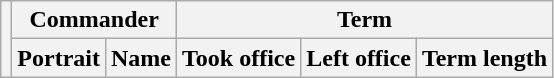<table class="wikitable sortable">
<tr>
<th rowspan=2></th>
<th colspan=2>Commander</th>
<th colspan=3>Term</th>
</tr>
<tr>
<th>Portrait</th>
<th>Name</th>
<th>Took office</th>
<th>Left office</th>
<th>Term length<br>



































</th>
</tr>
</table>
